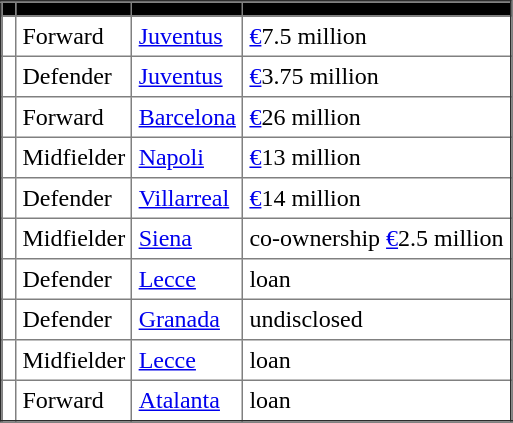<table border="2" cellpadding="4" style="border-collapse:collapse;">
<tr style="background:#000000; text-align:center;">
<th></th>
<th></th>
<th></th>
<th></th>
</tr>
<tr>
<td></td>
<td>Forward</td>
<td><a href='#'>Juventus</a></td>
<td><a href='#'>€</a>7.5 million</td>
</tr>
<tr>
<td></td>
<td>Defender</td>
<td><a href='#'>Juventus</a></td>
<td><a href='#'>€</a>3.75 million</td>
</tr>
<tr>
<td></td>
<td>Forward</td>
<td><a href='#'>Barcelona</a></td>
<td><a href='#'>€</a>26 million</td>
</tr>
<tr>
<td></td>
<td>Midfielder</td>
<td><a href='#'>Napoli</a></td>
<td><a href='#'>€</a>13 million</td>
</tr>
<tr>
<td></td>
<td>Defender</td>
<td><a href='#'>Villarreal</a></td>
<td><a href='#'>€</a>14 million</td>
</tr>
<tr>
<td></td>
<td>Midfielder</td>
<td><a href='#'>Siena</a></td>
<td>co-ownership <a href='#'>€</a>2.5 million</td>
</tr>
<tr>
<td></td>
<td>Defender</td>
<td><a href='#'>Lecce</a></td>
<td>loan</td>
</tr>
<tr>
<td></td>
<td>Defender</td>
<td><a href='#'>Granada</a></td>
<td>undisclosed</td>
</tr>
<tr>
<td></td>
<td>Midfielder</td>
<td><a href='#'>Lecce</a></td>
<td>loan</td>
</tr>
<tr>
<td></td>
<td>Forward</td>
<td><a href='#'>Atalanta</a></td>
<td>loan</td>
</tr>
</table>
